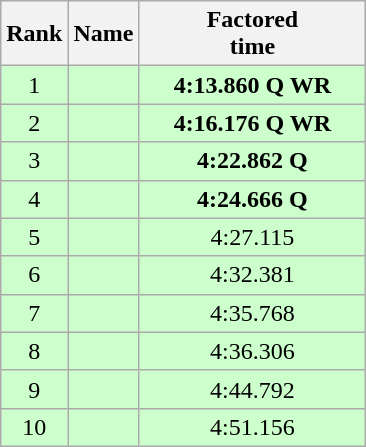<table class="wikitable" style="text-align:center;">
<tr>
<th>Rank</th>
<th style="width:"15em">Name</th>
<th style="width:9em">Factored<br>time</th>
</tr>
<tr bgcolor=#ccffcc>
<td>1</td>
<td align=left></td>
<td><strong>4:13.860 Q WR</strong></td>
</tr>
<tr bgcolor=#ccffcc>
<td>2</td>
<td align=left></td>
<td><strong>4:16.176 Q WR</strong></td>
</tr>
<tr bgcolor=#ccffcc>
<td>3</td>
<td align=left></td>
<td><strong>4:22.862 Q</strong></td>
</tr>
<tr bgcolor=#ccffcc>
<td>4</td>
<td align=left></td>
<td><strong>4:24.666 Q</strong></td>
</tr>
<tr bgcolor=#ccffcc>
<td>5</td>
<td align=left></td>
<td>4:27.115</td>
</tr>
<tr bgcolor=#ccffcc>
<td>6</td>
<td align=left></td>
<td>4:32.381</td>
</tr>
<tr bgcolor=#ccffcc>
<td>7</td>
<td align=left></td>
<td>4:35.768</td>
</tr>
<tr bgcolor=#ccffcc>
<td>8</td>
<td align=left></td>
<td>4:36.306</td>
</tr>
<tr bgcolor=#ccffcc>
<td>9</td>
<td align=left></td>
<td>4:44.792</td>
</tr>
<tr bgcolor=#ccffcc>
<td>10</td>
<td align=left></td>
<td>4:51.156</td>
</tr>
</table>
